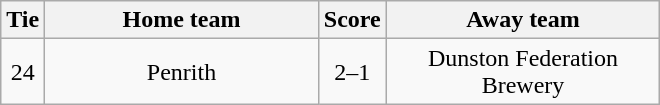<table class="wikitable" style="text-align:center;">
<tr>
<th width=20>Tie</th>
<th width=175>Home team</th>
<th width=20>Score</th>
<th width=175>Away team</th>
</tr>
<tr>
<td>24</td>
<td>Penrith</td>
<td>2–1</td>
<td>Dunston Federation Brewery</td>
</tr>
</table>
